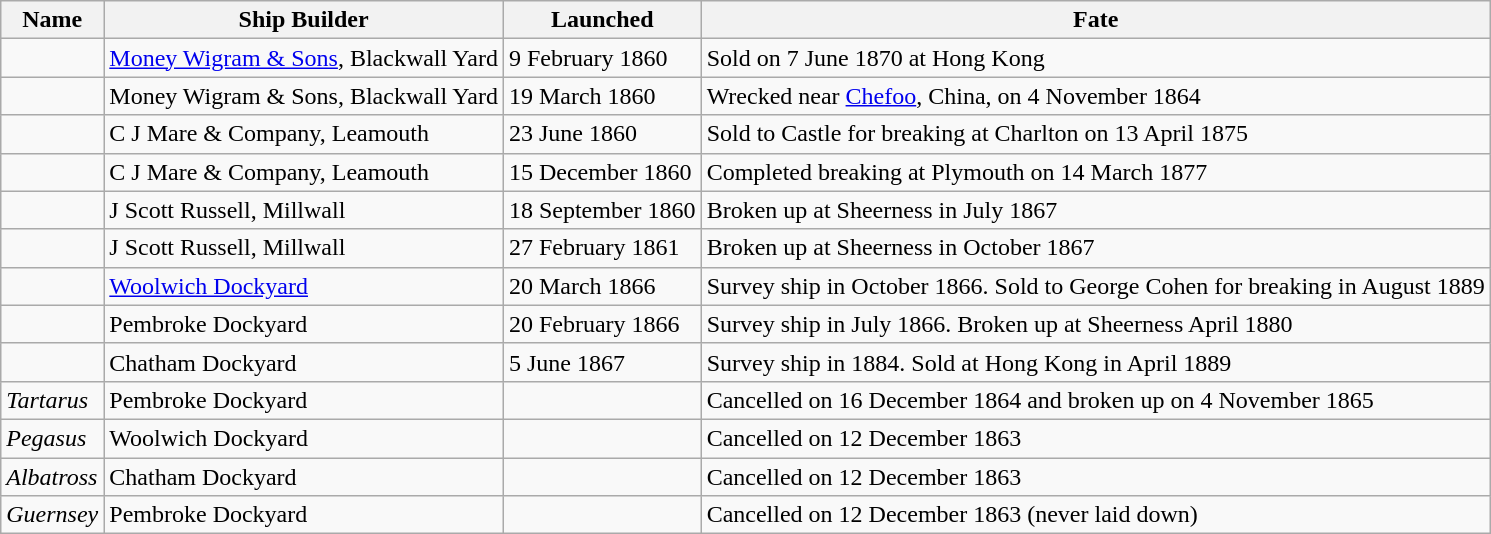<table class="wikitable" style="text-align:left">
<tr>
<th>Name</th>
<th>Ship Builder</th>
<th>Launched</th>
<th>Fate</th>
</tr>
<tr>
<td></td>
<td><a href='#'>Money Wigram & Sons</a>, Blackwall Yard</td>
<td>9 February 1860</td>
<td>Sold on 7 June 1870 at Hong Kong</td>
</tr>
<tr>
<td></td>
<td>Money Wigram & Sons, Blackwall Yard</td>
<td>19 March 1860</td>
<td>Wrecked near <a href='#'>Chefoo</a>, China, on 4 November 1864</td>
</tr>
<tr>
<td></td>
<td>C J Mare & Company, Leamouth</td>
<td>23 June 1860</td>
<td>Sold to Castle for breaking at Charlton on 13 April 1875</td>
</tr>
<tr>
<td></td>
<td>C J Mare & Company, Leamouth</td>
<td>15 December 1860</td>
<td>Completed breaking at Plymouth on 14 March 1877</td>
</tr>
<tr>
<td></td>
<td>J Scott Russell, Millwall</td>
<td>18 September 1860</td>
<td>Broken up at Sheerness in July 1867</td>
</tr>
<tr>
<td></td>
<td>J Scott Russell, Millwall</td>
<td>27 February 1861</td>
<td>Broken up at Sheerness in October 1867</td>
</tr>
<tr>
<td></td>
<td><a href='#'>Woolwich Dockyard</a></td>
<td>20 March 1866</td>
<td>Survey ship in October 1866. Sold to George Cohen for breaking in August 1889</td>
</tr>
<tr>
<td></td>
<td>Pembroke Dockyard</td>
<td>20 February 1866</td>
<td>Survey ship in July 1866. Broken up at Sheerness April 1880</td>
</tr>
<tr>
<td></td>
<td>Chatham Dockyard</td>
<td>5 June 1867</td>
<td>Survey ship in 1884. Sold at Hong Kong in April 1889</td>
</tr>
<tr>
<td><em>Tartarus</em></td>
<td>Pembroke Dockyard</td>
<td></td>
<td>Cancelled on 16 December 1864 and broken up on 4 November 1865</td>
</tr>
<tr>
<td><em>Pegasus</em></td>
<td>Woolwich Dockyard</td>
<td></td>
<td>Cancelled on 12 December 1863</td>
</tr>
<tr>
<td><em>Albatross</em></td>
<td>Chatham Dockyard</td>
<td></td>
<td>Cancelled on 12 December 1863</td>
</tr>
<tr>
<td><em>Guernsey</em></td>
<td>Pembroke Dockyard</td>
<td></td>
<td>Cancelled on 12 December 1863 (never laid down)</td>
</tr>
</table>
